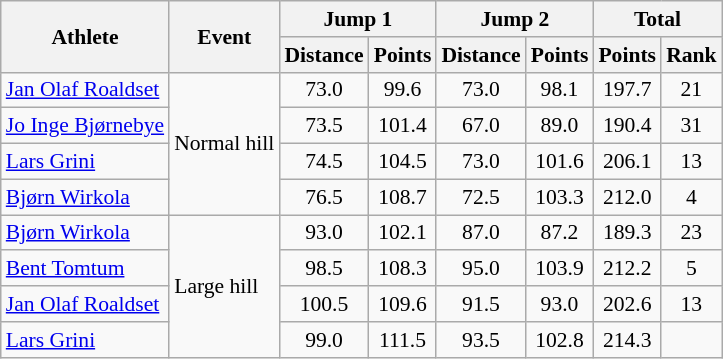<table class="wikitable" style="font-size:90%">
<tr>
<th rowspan="2">Athlete</th>
<th rowspan="2">Event</th>
<th colspan="2">Jump 1</th>
<th colspan="2">Jump 2</th>
<th colspan="2">Total</th>
</tr>
<tr>
<th>Distance</th>
<th>Points</th>
<th>Distance</th>
<th>Points</th>
<th>Points</th>
<th>Rank</th>
</tr>
<tr>
<td><a href='#'>Jan Olaf Roaldset</a></td>
<td rowspan="4">Normal hill</td>
<td align="center">73.0</td>
<td align="center">99.6</td>
<td align="center">73.0</td>
<td align="center">98.1</td>
<td align="center">197.7</td>
<td align="center">21</td>
</tr>
<tr>
<td><a href='#'>Jo Inge Bjørnebye</a></td>
<td align="center">73.5</td>
<td align="center">101.4</td>
<td align="center">67.0</td>
<td align="center">89.0</td>
<td align="center">190.4</td>
<td align="center">31</td>
</tr>
<tr>
<td><a href='#'>Lars Grini</a></td>
<td align="center">74.5</td>
<td align="center">104.5</td>
<td align="center">73.0</td>
<td align="center">101.6</td>
<td align="center">206.1</td>
<td align="center">13</td>
</tr>
<tr>
<td><a href='#'>Bjørn Wirkola</a></td>
<td align="center">76.5</td>
<td align="center">108.7</td>
<td align="center">72.5</td>
<td align="center">103.3</td>
<td align="center">212.0</td>
<td align="center">4</td>
</tr>
<tr>
<td><a href='#'>Bjørn Wirkola</a></td>
<td rowspan="4">Large hill</td>
<td align="center">93.0</td>
<td align="center">102.1</td>
<td align="center">87.0</td>
<td align="center">87.2</td>
<td align="center">189.3</td>
<td align="center">23</td>
</tr>
<tr>
<td><a href='#'>Bent Tomtum</a></td>
<td align="center">98.5</td>
<td align="center">108.3</td>
<td align="center">95.0</td>
<td align="center">103.9</td>
<td align="center">212.2</td>
<td align="center">5</td>
</tr>
<tr>
<td><a href='#'>Jan Olaf Roaldset</a></td>
<td align="center">100.5</td>
<td align="center">109.6</td>
<td align="center">91.5</td>
<td align="center">93.0</td>
<td align="center">202.6</td>
<td align="center">13</td>
</tr>
<tr>
<td><a href='#'>Lars Grini</a></td>
<td align="center">99.0</td>
<td align="center">111.5</td>
<td align="center">93.5</td>
<td align="center">102.8</td>
<td align="center">214.3</td>
<td align="center"></td>
</tr>
</table>
